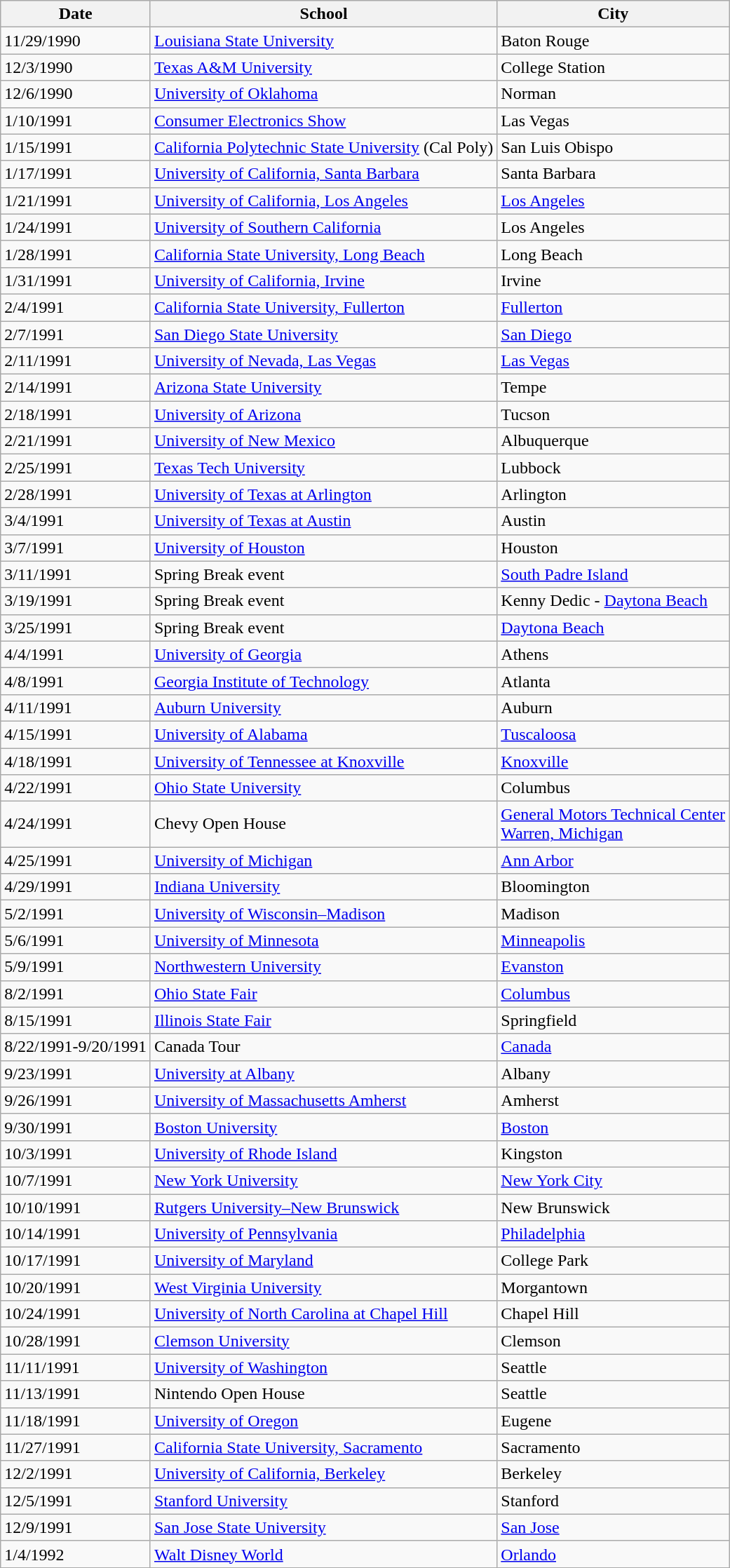<table class="wikitable">
<tr>
<th>Date</th>
<th>School</th>
<th>City</th>
</tr>
<tr>
<td>11/29/1990</td>
<td><a href='#'>Louisiana State University</a></td>
<td>Baton Rouge</td>
</tr>
<tr>
<td>12/3/1990</td>
<td><a href='#'>Texas A&M University</a></td>
<td>College Station</td>
</tr>
<tr>
<td>12/6/1990</td>
<td><a href='#'>University of Oklahoma</a></td>
<td>Norman</td>
</tr>
<tr>
<td>1/10/1991</td>
<td><a href='#'>Consumer Electronics Show</a></td>
<td>Las Vegas</td>
</tr>
<tr>
<td>1/15/1991</td>
<td><a href='#'>California Polytechnic State University</a> (Cal Poly)</td>
<td>San Luis Obispo</td>
</tr>
<tr>
<td>1/17/1991</td>
<td><a href='#'>University of California, Santa Barbara</a></td>
<td>Santa Barbara</td>
</tr>
<tr>
<td>1/21/1991</td>
<td><a href='#'>University of California, Los Angeles</a></td>
<td><a href='#'>Los Angeles</a></td>
</tr>
<tr>
<td>1/24/1991</td>
<td><a href='#'>University of Southern California</a></td>
<td>Los Angeles</td>
</tr>
<tr>
<td>1/28/1991</td>
<td><a href='#'>California State University, Long Beach</a></td>
<td>Long Beach</td>
</tr>
<tr>
<td>1/31/1991</td>
<td><a href='#'>University of California, Irvine</a></td>
<td>Irvine</td>
</tr>
<tr>
<td>2/4/1991</td>
<td><a href='#'>California State University, Fullerton</a></td>
<td><a href='#'>Fullerton</a></td>
</tr>
<tr>
<td>2/7/1991</td>
<td><a href='#'>San Diego State University</a></td>
<td><a href='#'>San Diego</a></td>
</tr>
<tr>
<td>2/11/1991</td>
<td><a href='#'>University of Nevada, Las Vegas</a></td>
<td><a href='#'>Las Vegas</a></td>
</tr>
<tr>
<td>2/14/1991</td>
<td><a href='#'>Arizona State University</a></td>
<td>Tempe</td>
</tr>
<tr>
<td>2/18/1991</td>
<td><a href='#'>University of Arizona</a></td>
<td>Tucson</td>
</tr>
<tr>
<td>2/21/1991</td>
<td><a href='#'>University of New Mexico</a></td>
<td>Albuquerque</td>
</tr>
<tr>
<td>2/25/1991</td>
<td><a href='#'>Texas Tech University</a></td>
<td>Lubbock</td>
</tr>
<tr>
<td>2/28/1991</td>
<td><a href='#'>University of Texas at Arlington</a></td>
<td>Arlington</td>
</tr>
<tr>
<td>3/4/1991</td>
<td><a href='#'>University of Texas at Austin</a></td>
<td>Austin</td>
</tr>
<tr>
<td>3/7/1991</td>
<td><a href='#'>University of Houston</a></td>
<td>Houston</td>
</tr>
<tr>
<td>3/11/1991</td>
<td>Spring Break event</td>
<td><a href='#'>South Padre Island</a></td>
</tr>
<tr>
<td>3/19/1991</td>
<td>Spring Break event</td>
<td>Kenny Dedic - <a href='#'>Daytona Beach</a></td>
</tr>
<tr>
<td>3/25/1991</td>
<td>Spring Break event</td>
<td><a href='#'>Daytona Beach</a></td>
</tr>
<tr>
<td>4/4/1991</td>
<td><a href='#'>University of Georgia</a></td>
<td>Athens</td>
</tr>
<tr>
<td>4/8/1991</td>
<td><a href='#'>Georgia Institute of Technology</a></td>
<td>Atlanta</td>
</tr>
<tr>
<td>4/11/1991</td>
<td><a href='#'>Auburn University</a></td>
<td>Auburn</td>
</tr>
<tr>
<td>4/15/1991</td>
<td><a href='#'>University of Alabama</a></td>
<td><a href='#'>Tuscaloosa</a></td>
</tr>
<tr>
<td>4/18/1991</td>
<td><a href='#'>University of Tennessee at Knoxville</a></td>
<td><a href='#'>Knoxville</a></td>
</tr>
<tr>
<td>4/22/1991</td>
<td><a href='#'>Ohio State University</a></td>
<td>Columbus</td>
</tr>
<tr>
<td>4/24/1991</td>
<td>Chevy Open House</td>
<td><a href='#'>General Motors Technical Center</a> <br> <a href='#'>Warren, Michigan</a></td>
</tr>
<tr>
<td>4/25/1991</td>
<td><a href='#'>University of Michigan</a></td>
<td><a href='#'>Ann Arbor</a></td>
</tr>
<tr>
<td>4/29/1991</td>
<td><a href='#'>Indiana University</a></td>
<td>Bloomington</td>
</tr>
<tr>
<td>5/2/1991</td>
<td><a href='#'>University of Wisconsin–Madison</a></td>
<td>Madison</td>
</tr>
<tr>
<td>5/6/1991</td>
<td><a href='#'>University of Minnesota</a></td>
<td><a href='#'>Minneapolis</a></td>
</tr>
<tr>
<td>5/9/1991</td>
<td><a href='#'>Northwestern University</a></td>
<td><a href='#'>Evanston</a></td>
</tr>
<tr>
<td>8/2/1991</td>
<td><a href='#'>Ohio State Fair</a></td>
<td><a href='#'>Columbus</a></td>
</tr>
<tr>
<td>8/15/1991</td>
<td><a href='#'>Illinois State Fair</a></td>
<td>Springfield</td>
</tr>
<tr>
<td>8/22/1991-9/20/1991</td>
<td>Canada Tour</td>
<td><a href='#'>Canada</a></td>
</tr>
<tr>
<td>9/23/1991</td>
<td><a href='#'>University at Albany</a></td>
<td>Albany</td>
</tr>
<tr>
<td>9/26/1991</td>
<td><a href='#'>University of Massachusetts Amherst</a></td>
<td>Amherst</td>
</tr>
<tr>
<td>9/30/1991</td>
<td><a href='#'>Boston University</a></td>
<td><a href='#'>Boston</a></td>
</tr>
<tr>
<td>10/3/1991</td>
<td><a href='#'>University of Rhode Island</a></td>
<td>Kingston</td>
</tr>
<tr>
<td>10/7/1991</td>
<td><a href='#'>New York University</a></td>
<td><a href='#'>New York City</a></td>
</tr>
<tr>
<td>10/10/1991</td>
<td><a href='#'>Rutgers University–New Brunswick</a></td>
<td>New Brunswick</td>
</tr>
<tr>
<td>10/14/1991</td>
<td><a href='#'>University of Pennsylvania</a></td>
<td><a href='#'>Philadelphia</a></td>
</tr>
<tr>
<td>10/17/1991</td>
<td><a href='#'>University of Maryland</a></td>
<td>College Park</td>
</tr>
<tr>
<td>10/20/1991</td>
<td><a href='#'>West Virginia University</a></td>
<td>Morgantown</td>
</tr>
<tr>
<td>10/24/1991</td>
<td><a href='#'>University of North Carolina at Chapel Hill</a></td>
<td>Chapel Hill</td>
</tr>
<tr>
<td>10/28/1991</td>
<td><a href='#'>Clemson University</a></td>
<td>Clemson</td>
</tr>
<tr>
<td>11/11/1991</td>
<td><a href='#'>University of Washington</a></td>
<td>Seattle</td>
</tr>
<tr>
<td>11/13/1991</td>
<td>Nintendo Open House</td>
<td>Seattle</td>
</tr>
<tr>
<td>11/18/1991</td>
<td><a href='#'>University of Oregon</a></td>
<td>Eugene</td>
</tr>
<tr>
<td>11/27/1991</td>
<td><a href='#'>California State University, Sacramento</a></td>
<td>Sacramento</td>
</tr>
<tr>
<td>12/2/1991</td>
<td><a href='#'>University of California, Berkeley</a></td>
<td>Berkeley</td>
</tr>
<tr>
<td>12/5/1991</td>
<td><a href='#'>Stanford University</a></td>
<td>Stanford</td>
</tr>
<tr>
<td>12/9/1991</td>
<td><a href='#'>San Jose State University</a></td>
<td><a href='#'>San Jose</a></td>
</tr>
<tr>
<td>1/4/1992</td>
<td><a href='#'>Walt Disney World</a></td>
<td><a href='#'>Orlando</a></td>
</tr>
<tr>
</tr>
</table>
